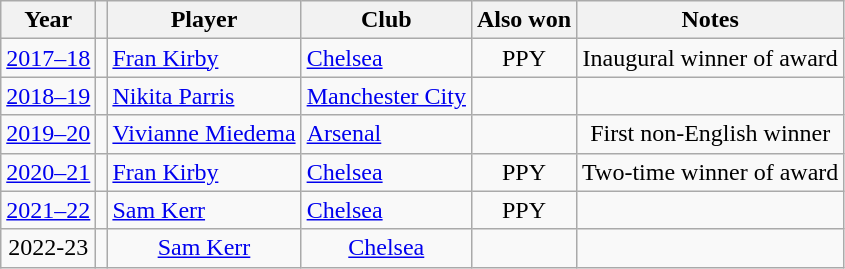<table class="sortable wikitable" style="text-align: center;">
<tr>
<th>Year</th>
<th></th>
<th>Player</th>
<th>Club</th>
<th class="unsortable">Also won</th>
<th class="unsortable" align="center">Notes</th>
</tr>
<tr>
<td><a href='#'>2017–18</a></td>
<td></td>
<td align="left"><a href='#'>Fran Kirby</a></td>
<td align="left"><a href='#'>Chelsea</a></td>
<td>PPY</td>
<td>Inaugural winner of award</td>
</tr>
<tr>
<td><a href='#'>2018–19</a></td>
<td></td>
<td align="left"><a href='#'>Nikita Parris</a></td>
<td align="left"><a href='#'>Manchester City</a></td>
<td></td>
<td></td>
</tr>
<tr>
<td><a href='#'>2019–20</a></td>
<td></td>
<td align="left"><a href='#'>Vivianne Miedema</a></td>
<td align="left"><a href='#'>Arsenal</a></td>
<td></td>
<td>First non-English winner</td>
</tr>
<tr>
<td><a href='#'>2020–21</a></td>
<td></td>
<td align="left"><a href='#'>Fran Kirby</a></td>
<td align="left"><a href='#'>Chelsea</a></td>
<td>PPY</td>
<td>Two-time winner of award</td>
</tr>
<tr>
<td><a href='#'>2021–22</a></td>
<td></td>
<td align="left"><a href='#'>Sam Kerr</a></td>
<td align="left"><a href='#'>Chelsea</a></td>
<td>PPY</td>
<td></td>
</tr>
<tr>
<td>2022-23</td>
<td></td>
<td><a href='#'>Sam Kerr</a></td>
<td><a href='#'>Chelsea</a></td>
<td></td>
<td></td>
</tr>
</table>
